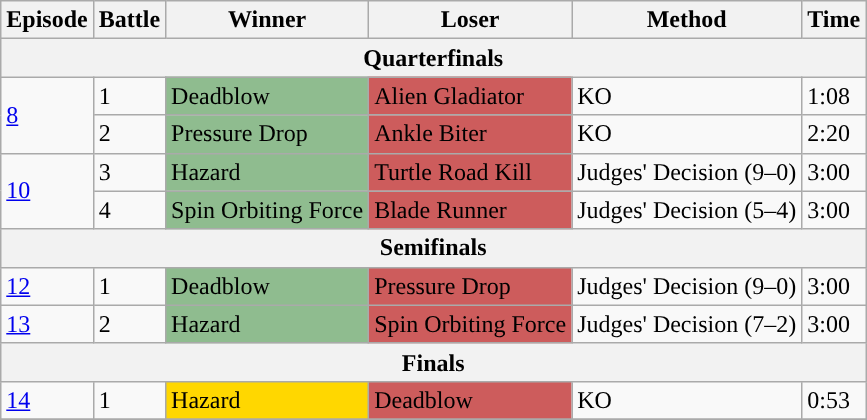<table class="wikitable">
<tr>
<th>Episode</th>
<th>Battle</th>
<th>Winner</th>
<th>Loser</th>
<th>Method</th>
<th>Time</th>
</tr>
<tr>
<th colspan="6">Quarterfinals</th>
</tr>
<tr>
<td rowspan="2"><a href='#'>8</a></td>
<td>1</td>
<td style="background:DarkSeaGreen;">Deadblow</td>
<td style="background:IndianRed;">Alien Gladiator</td>
<td>KO</td>
<td>1:08</td>
</tr>
<tr>
<td>2</td>
<td style="background:DarkSeaGreen;">Pressure Drop</td>
<td style="background:IndianRed;">Ankle Biter</td>
<td>KO</td>
<td>2:20</td>
</tr>
<tr>
<td rowspan="2"><a href='#'>10</a></td>
<td>3</td>
<td style="background:DarkSeaGreen;">Hazard</td>
<td style="background:IndianRed;">Turtle Road Kill</td>
<td>Judges' Decision (9–0)</td>
<td>3:00</td>
</tr>
<tr>
<td>4</td>
<td style="background:DarkSeaGreen;">Spin Orbiting Force</td>
<td style="background:IndianRed;">Blade Runner</td>
<td>Judges' Decision (5–4)</td>
<td>3:00</td>
</tr>
<tr>
<th colspan="6">Semifinals</th>
</tr>
<tr>
<td><a href='#'>12</a></td>
<td>1</td>
<td style="background:DarkSeaGreen;">Deadblow</td>
<td style="background:IndianRed;">Pressure Drop</td>
<td>Judges' Decision (9–0)</td>
<td>3:00</td>
</tr>
<tr>
<td><a href='#'>13</a></td>
<td>2</td>
<td style="background:DarkSeaGreen;">Hazard</td>
<td style="background:IndianRed;">Spin Orbiting Force</td>
<td>Judges' Decision (7–2)</td>
<td>3:00</td>
</tr>
<tr>
<th colspan="6">Finals</th>
</tr>
<tr>
<td><a href='#'>14</a></td>
<td>1</td>
<td style="background:Gold;">Hazard</td>
<td style="background:IndianRed;">Deadblow</td>
<td>KO</td>
<td>0:53</td>
</tr>
<tr>
</tr>
</table>
